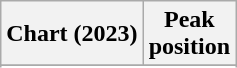<table class="wikitable sortable plainrowheaders" style="text-align:center">
<tr>
<th scope="col">Chart (2023)</th>
<th scope="col">Peak<br>position</th>
</tr>
<tr>
</tr>
<tr>
</tr>
</table>
